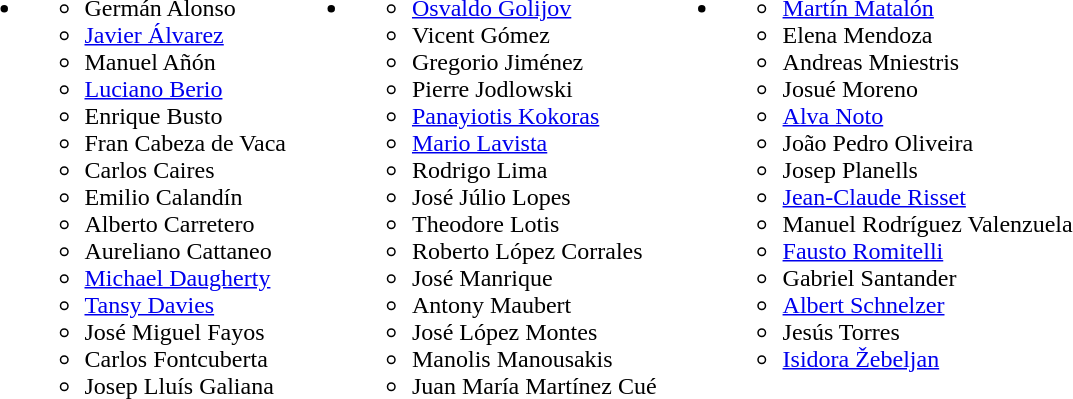<table>
<tr>
<td valign="top"><br><ul><li><ul><li> Germán Alonso</li><li> <a href='#'>Javier Álvarez</a></li><li> Manuel Añón</li><li> <a href='#'>Luciano Berio</a></li><li> Enrique Busto</li><li> Fran Cabeza de Vaca</li><li> Carlos Caires</li><li> Emilio Calandín</li><li> Alberto Carretero</li><li> Aureliano Cattaneo</li><li> <a href='#'>Michael Daugherty</a></li><li> <a href='#'>Tansy Davies</a></li><li> José Miguel Fayos</li><li> Carlos Fontcuberta</li><li> Josep Lluís Galiana</li></ul></li></ul></td>
<td valign="top"><br><ul><li><ul><li> <a href='#'>Osvaldo Golijov</a></li><li> Vicent Gómez</li><li> Gregorio Jiménez</li><li> Pierre Jodlowski</li><li> <a href='#'>Panayiotis Kokoras</a></li><li> <a href='#'>Mario Lavista</a></li><li> Rodrigo Lima</li><li> José Júlio Lopes</li><li> Theodore Lotis</li><li> Roberto López Corrales</li><li> José Manrique</li><li> Antony Maubert</li><li> José López Montes</li><li> Manolis Manousakis</li><li> Juan María Martínez Cué</li></ul></li></ul></td>
<td valign="top"><br><ul><li><ul><li> <a href='#'>Martín Matalón</a></li><li> Elena Mendoza</li><li> Andreas Mniestris</li><li> Josué Moreno</li><li> <a href='#'>Alva Noto</a></li><li> João Pedro Oliveira</li><li> Josep Planells</li><li> <a href='#'>Jean-Claude Risset</a></li><li> Manuel Rodríguez Valenzuela</li><li> <a href='#'>Fausto Romitelli</a></li><li> Gabriel Santander</li><li> <a href='#'>Albert Schnelzer</a></li><li> Jesús Torres</li><li> <a href='#'>Isidora Žebeljan</a></li></ul></li></ul></td>
</tr>
</table>
